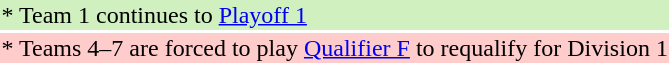<table>
<tr style="background: #D0F0C0;">
<td>* Team 1 continues to <a href='#'>Playoff 1</a></td>
</tr>
<tr style="background: #FFCCCC;">
<td>* Teams 4–7 are forced to play <a href='#'>Qualifier F</a> to requalify for Division 1</td>
</tr>
</table>
